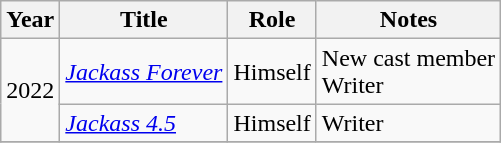<table class="wikitable">
<tr>
<th>Year</th>
<th>Title</th>
<th>Role</th>
<th>Notes</th>
</tr>
<tr>
<td rowspan="2">2022</td>
<td><em><a href='#'>Jackass Forever</a></em></td>
<td>Himself</td>
<td>New cast member<br>Writer</td>
</tr>
<tr>
<td><em><a href='#'>Jackass 4.5</a></em></td>
<td>Himself</td>
<td>Writer</td>
</tr>
<tr>
</tr>
</table>
